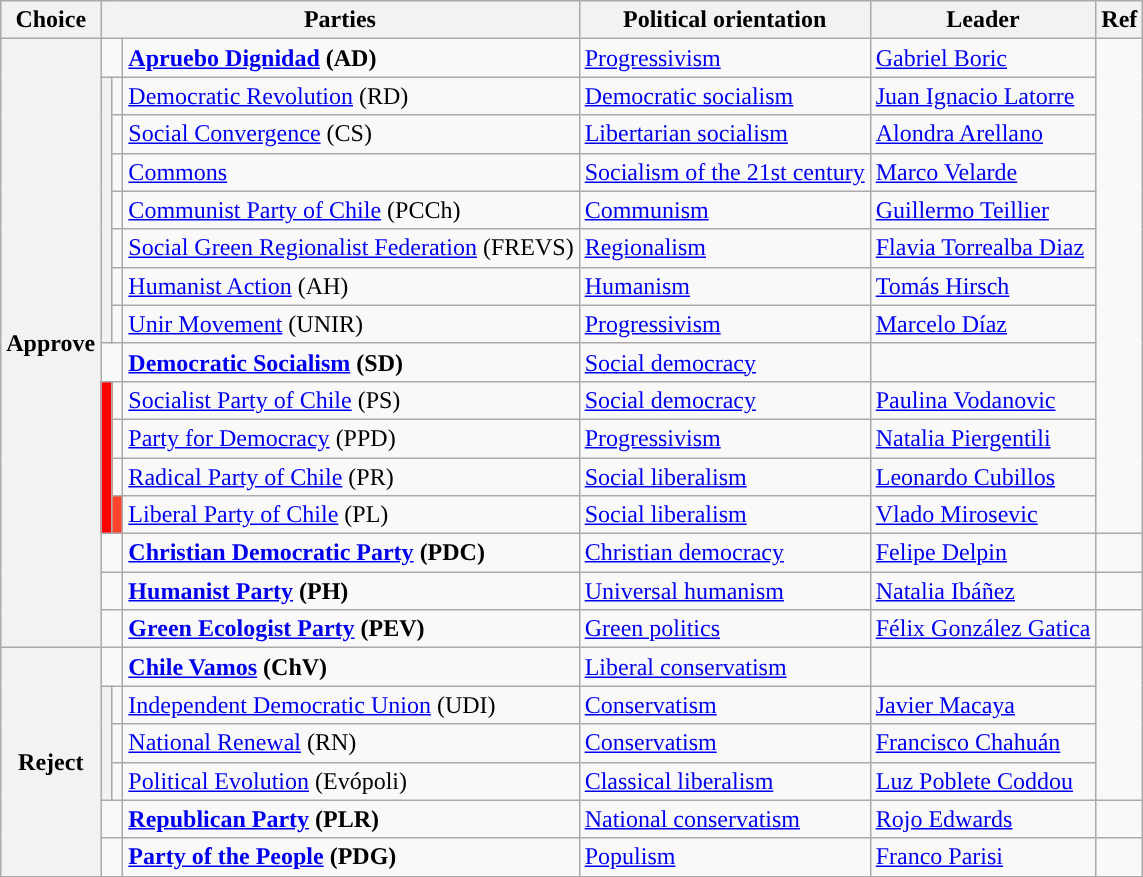<table class=wikitable>
<tr>
<th>Choice</th>
<th colspan=3>Parties</th>
<th>Political orientation</th>
<th>Leader</th>
<th>Ref</th>
</tr>
<tr>
<th rowspan="16"> Approve</th>
<td colspan=2 style="background-color: "></td>
<td> <strong><a href='#'>Apruebo Dignidad</a> (AD)</strong></td>
<td><a href='#'>Progressivism</a></td>
<td><a href='#'>Gabriel Boric</a></td>
<td rowspan="13"></td>
</tr>
<tr>
<th rowspan=7 style="background-color: "></th>
<td style="color:inherit;background-color:"></td>
<td> <a href='#'>Democratic Revolution</a> (RD)</td>
<td><a href='#'>Democratic socialism</a></td>
<td><a href='#'>Juan Ignacio Latorre</a></td>
</tr>
<tr>
<td style="color:inherit;background-color:"></td>
<td> <a href='#'>Social Convergence</a> (CS)</td>
<td><a href='#'>Libertarian socialism</a></td>
<td><a href='#'>Alondra Arellano</a></td>
</tr>
<tr>
<td style="color:inherit;background-color:"></td>
<td> <a href='#'>Commons</a></td>
<td><a href='#'>Socialism of the 21st century</a></td>
<td><a href='#'>Marco Velarde</a></td>
</tr>
<tr>
<td style="color:inherit;background-color:"></td>
<td> <a href='#'>Communist Party of Chile</a> (PCCh)</td>
<td><a href='#'>Communism</a></td>
<td><a href='#'>Guillermo Teillier</a></td>
</tr>
<tr>
<td style="color:inherit;background-color:"></td>
<td><a href='#'>Social Green Regionalist Federation</a> (FREVS)</td>
<td><a href='#'>Regionalism</a></td>
<td><a href='#'>Flavia Torrealba Diaz</a></td>
</tr>
<tr>
<td style="color:inherit;background-color:"></td>
<td> <a href='#'>Humanist Action</a> (AH)</td>
<td><a href='#'>Humanism</a></td>
<td><a href='#'>Tomás Hirsch</a></td>
</tr>
<tr>
<td style="color:inherit;background-color:"></td>
<td> <a href='#'>Unir Movement</a> (UNIR)</td>
<td><a href='#'>Progressivism</a></td>
<td><a href='#'>Marcelo Díaz</a></td>
</tr>
<tr>
<td colspan=2 style="background-color:"></td>
<td><strong><a href='#'>Democratic Socialism</a> (SD)</strong></td>
<td><a href='#'>Social democracy</a></td>
<td></td>
</tr>
<tr>
<th rowspan="4" style="background-color: #FF0000"></th>
<td style="color:inherit;background-color:"></td>
<td> <a href='#'>Socialist Party of Chile</a> (PS)</td>
<td><a href='#'>Social democracy</a></td>
<td><a href='#'>Paulina Vodanovic</a></td>
</tr>
<tr>
<td style="color:inherit;background-color:"></td>
<td> <a href='#'>Party for Democracy</a> (PPD)</td>
<td><a href='#'>Progressivism</a></td>
<td><a href='#'>Natalia Piergentili</a></td>
</tr>
<tr>
<td style="color:inherit;background-color:"></td>
<td> <a href='#'>Radical Party of Chile</a> (PR)</td>
<td><a href='#'>Social liberalism</a></td>
<td><a href='#'>Leonardo Cubillos</a></td>
</tr>
<tr>
<td style="color:inherit;background-color:#FF432C"></td>
<td> <a href='#'>Liberal Party of Chile</a> (PL)</td>
<td><a href='#'>Social liberalism</a></td>
<td><a href='#'>Vlado Mirosevic</a></td>
</tr>
<tr>
<td colspan=2 style="background-color: "></td>
<td> <strong><a href='#'>Christian Democratic Party</a> (PDC)</strong></td>
<td><a href='#'>Christian democracy</a></td>
<td><a href='#'>Felipe Delpin</a></td>
<td></td>
</tr>
<tr>
<td colspan=2 style="background-color: "></td>
<td> <strong><a href='#'>Humanist Party</a> (PH)</strong></td>
<td><a href='#'>Universal humanism</a></td>
<td><a href='#'>Natalia Ibáñez</a></td>
<td></td>
</tr>
<tr>
<td colspan=2 style="background-color: "></td>
<td><strong><a href='#'>Green Ecologist Party</a> (PEV)</strong></td>
<td><a href='#'>Green politics</a></td>
<td><a href='#'>Félix González Gatica</a></td>
<td></td>
</tr>
<tr>
<th rowspan="21"> Reject</th>
<td colspan=2 style="background-color: "></td>
<td> <strong><a href='#'>Chile Vamos</a> (ChV)</strong></td>
<td><a href='#'>Liberal conservatism</a></td>
<td></td>
<td rowspan="4"></td>
</tr>
<tr>
<th rowspan="3" style="background-color: "></th>
<td style="color:inherit;background-color:"></td>
<td> <a href='#'>Independent Democratic Union</a> (UDI)</td>
<td><a href='#'>Conservatism</a></td>
<td><a href='#'>Javier Macaya</a></td>
</tr>
<tr>
<td style="color:inherit;background-color:"></td>
<td> <a href='#'>National Renewal</a> (RN)</td>
<td><a href='#'>Conservatism</a></td>
<td><a href='#'>Francisco Chahuán</a></td>
</tr>
<tr>
<td style="color:inherit;background-color:"></td>
<td> <a href='#'>Political Evolution</a> (Evópoli)</td>
<td><a href='#'>Classical liberalism</a></td>
<td><a href='#'>Luz Poblete Coddou</a></td>
</tr>
<tr>
<td colspan=2 style="background-color: "></td>
<td> <strong><a href='#'>Republican Party</a> (PLR)</strong></td>
<td><a href='#'>National conservatism</a></td>
<td><a href='#'>Rojo Edwards</a></td>
<td></td>
</tr>
<tr>
<td colspan=2 style="background-color: "></td>
<td><strong><a href='#'>Party of the People</a> (PDG)</strong></td>
<td><a href='#'>Populism</a></td>
<td><a href='#'>Franco Parisi</a></td>
<td></td>
</tr>
<tr>
</tr>
</table>
